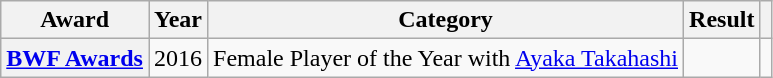<table class="wikitable plainrowheaders sortable">
<tr>
<th scope="col">Award</th>
<th scope="col">Year</th>
<th scope="col">Category</th>
<th scope="col">Result</th>
<th scope="col" class="unsortable"></th>
</tr>
<tr>
<th scope="row"><a href='#'>BWF Awards</a></th>
<td align="center">2016</td>
<td>Female Player of the Year with <a href='#'>Ayaka Takahashi</a></td>
<td></td>
<td align="center"></td>
</tr>
</table>
